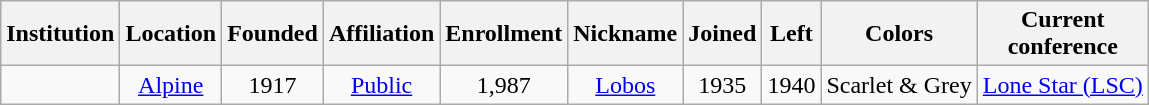<table class="wikitable sortable" style="text-align:center">
<tr>
<th>Institution</th>
<th>Location</th>
<th>Founded</th>
<th>Affiliation</th>
<th>Enrollment</th>
<th>Nickname</th>
<th>Joined</th>
<th>Left</th>
<th>Colors</th>
<th>Current<br>conference</th>
</tr>
<tr>
<td></td>
<td><a href='#'>Alpine</a></td>
<td>1917</td>
<td><a href='#'>Public</a></td>
<td>1,987</td>
<td><a href='#'>Lobos</a></td>
<td>1935</td>
<td>1940</td>
<td>Scarlet & Grey<br> </td>
<td><a href='#'>Lone Star (LSC)</a></td>
</tr>
</table>
